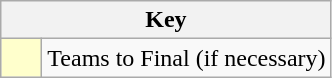<table class="wikitable" style="text-align: center;">
<tr>
<th colspan=2>Key</th>
</tr>
<tr>
<td style="background:#ffffcc; width:20px;"></td>
<td align=left>Teams to Final (if necessary)</td>
</tr>
</table>
